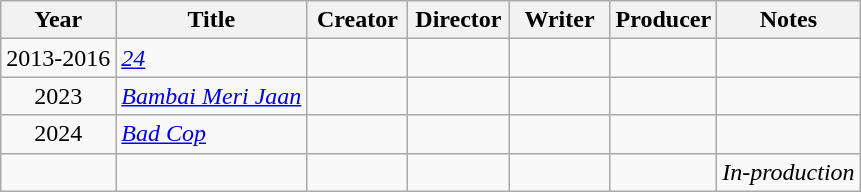<table class="wikitable">
<tr>
<th>Year</th>
<th>Title</th>
<th width="60">Creator</th>
<th width="60">Director</th>
<th width="60">Writer</th>
<th width="60">Producer</th>
<th>Notes</th>
</tr>
<tr>
<td align="center">2013-2016</td>
<td><em><a href='#'>24</a></em></td>
<td></td>
<td></td>
<td></td>
<td></td>
<td></td>
</tr>
<tr>
<td align="center">2023</td>
<td><em><a href='#'>Bambai Meri Jaan</a></em></td>
<td></td>
<td></td>
<td></td>
<td></td>
<td> </td>
</tr>
<tr>
<td align="center">2024</td>
<td><em><a href='#'>Bad Cop</a></em></td>
<td></td>
<td></td>
<td></td>
<td></td>
<td></td>
</tr>
<tr>
<td></td>
<td></td>
<td></td>
<td></td>
<td></td>
<td></td>
<td><em>In-production</em></td>
</tr>
</table>
